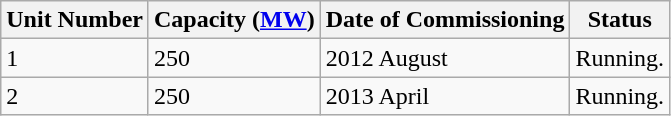<table class="sortable wikitable">
<tr>
<th>Unit Number</th>
<th>Capacity (<a href='#'>MW</a>)</th>
<th>Date of Commissioning</th>
<th>Status</th>
</tr>
<tr>
<td>1</td>
<td>250</td>
<td>2012 August</td>
<td>Running.</td>
</tr>
<tr>
<td>2</td>
<td>250</td>
<td>2013 April</td>
<td>Running.</td>
</tr>
</table>
